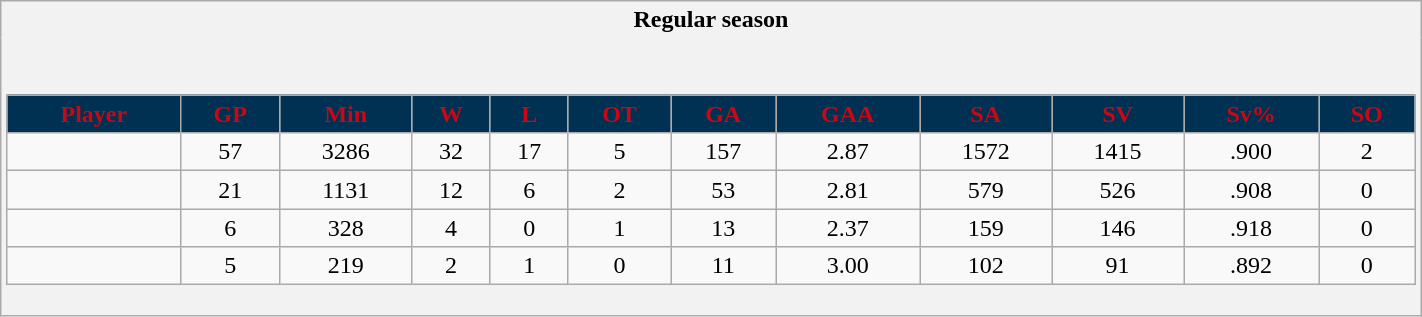<table class="wikitable" style="border: 1px solid #aaa;" width="75%">
<tr>
<th style="border: 0;">Regular season</th>
</tr>
<tr>
<td style="background: #f2f2f2; border: 0; text-align: center;"><br><table class="wikitable sortable" width="100%">
<tr align="center"  bgcolor="#dddddd">
<th style="background:#003153;color:#C80815;">Player</th>
<th style="background:#003153;color:#C80815;">GP</th>
<th style="background:#003153;color:#C80815;">Min</th>
<th style="background:#003153;color:#C80815;">W</th>
<th style="background:#003153;color:#C80815;">L</th>
<th style="background:#003153;color:#C80815;">OT</th>
<th style="background:#003153;color:#C80815;">GA</th>
<th style="background:#003153;color:#C80815;">GAA</th>
<th style="background:#003153;color:#C80815;">SA</th>
<th style="background:#003153;color:#C80815;">SV</th>
<th style="background:#003153;color:#C80815;">Sv%</th>
<th style="background:#003153;color:#C80815;">SO</th>
</tr>
<tr align=center>
<td></td>
<td>57</td>
<td>3286</td>
<td>32</td>
<td>17</td>
<td>5</td>
<td>157</td>
<td>2.87</td>
<td>1572</td>
<td>1415</td>
<td>.900</td>
<td>2</td>
</tr>
<tr align=center>
<td></td>
<td>21</td>
<td>1131</td>
<td>12</td>
<td>6</td>
<td>2</td>
<td>53</td>
<td>2.81</td>
<td>579</td>
<td>526</td>
<td>.908</td>
<td>0</td>
</tr>
<tr align=center>
<td></td>
<td>6</td>
<td>328</td>
<td>4</td>
<td>0</td>
<td>1</td>
<td>13</td>
<td>2.37</td>
<td>159</td>
<td>146</td>
<td>.918</td>
<td>0</td>
</tr>
<tr align=center>
<td></td>
<td>5</td>
<td>219</td>
<td>2</td>
<td>1</td>
<td>0</td>
<td>11</td>
<td>3.00</td>
<td>102</td>
<td>91</td>
<td>.892</td>
<td>0</td>
</tr>
</table>
</td>
</tr>
</table>
